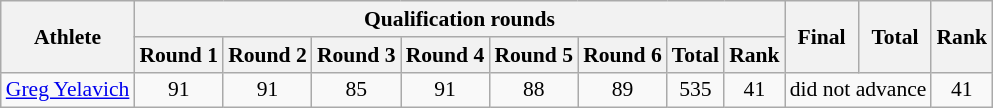<table class="wikitable" style="font-size:90%">
<tr>
<th rowspan=2>Athlete</th>
<th colspan=8>Qualification rounds</th>
<th rowspan=2>Final</th>
<th rowspan=2>Total</th>
<th rowspan=2>Rank</th>
</tr>
<tr>
<th>Round 1</th>
<th>Round 2</th>
<th>Round 3</th>
<th>Round 4</th>
<th>Round 5</th>
<th>Round 6</th>
<th>Total</th>
<th>Rank</th>
</tr>
<tr align=center>
<td align=left><a href='#'>Greg Yelavich</a></td>
<td>91</td>
<td>91</td>
<td>85</td>
<td>91</td>
<td>88</td>
<td>89</td>
<td>535</td>
<td>41</td>
<td colspan=2>did not advance</td>
<td>41</td>
</tr>
</table>
